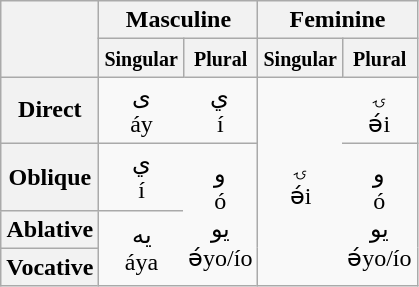<table class="wikitable" style="text-align: center">
<tr>
<th rowspan="2"></th>
<th colspan="2">Masculine</th>
<th colspan="2">Feminine</th>
</tr>
<tr>
<th style="border-right;"><small>Singular</small></th>
<th style="border-left;"><small>Plural</small></th>
<th style="border-right;"><small>Singular</small></th>
<th style="border-left;"><small>Plural</small></th>
</tr>
<tr>
<th>Direct</th>
<td style="border-right: none;">ی<br>áy</td>
<td style="border-left: none;">ي<br>í</td>
<td rowspan="4" style="border-right: none;">ۍ<br>ə́i</td>
<td style="border-left: none;">ۍ<br>ə́i</td>
</tr>
<tr>
<th>Oblique</th>
<td style="border-right: none;">ي<br>í</td>
<td rowspan="3" style="border-left: none;">و<br>ó<br>یو<br>ə́yo/ío</td>
<td rowspan="3" style="border-left: none;">و<br>ó<br>یو<br>ə́yo/ío</td>
</tr>
<tr>
<th>Ablative</th>
<td rowspan="2" style="border-right: none;">یه<br>áya</td>
</tr>
<tr>
<th>Vocative</th>
</tr>
</table>
